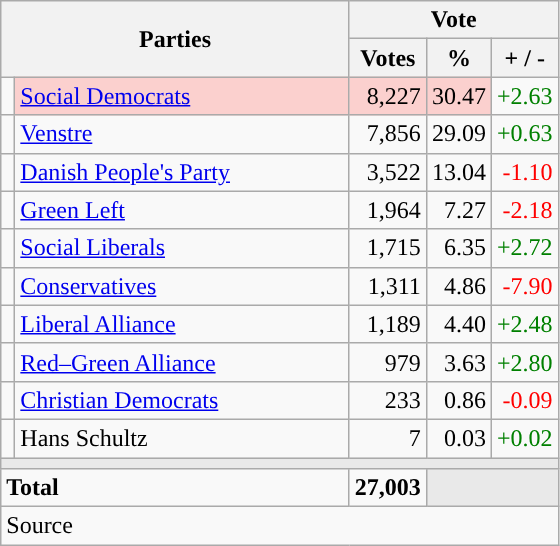<table class="wikitable" style="text-align:right;">
<tr>
<th style="text-align:centre;" rowspan="2" colspan="2" width="225">Parties</th>
<th colspan="3">Vote</th>
</tr>
<tr>
<th width="15">Votes</th>
<th width="15">%</th>
<th width="15">+ / -</th>
</tr>
<tr>
<td width="2" style="color:inherit;background:"></td>
<td bgcolor=#fbd0ce  align="left"><a href='#'>Social Democrats</a></td>
<td bgcolor=#fbd0ce>8,227</td>
<td bgcolor=#fbd0ce>30.47</td>
<td style=color:green;>+2.63</td>
</tr>
<tr>
<td width="2" style="color:inherit;background:"></td>
<td align="left"><a href='#'>Venstre</a></td>
<td>7,856</td>
<td>29.09</td>
<td style=color:green;>+0.63</td>
</tr>
<tr>
<td width="2" style="color:inherit;background:"></td>
<td align="left"><a href='#'>Danish People's Party</a></td>
<td>3,522</td>
<td>13.04</td>
<td style=color:red;>-1.10</td>
</tr>
<tr>
<td width="2" style="color:inherit;background:"></td>
<td align="left"><a href='#'>Green Left</a></td>
<td>1,964</td>
<td>7.27</td>
<td style=color:red;>-2.18</td>
</tr>
<tr>
<td width="2" style="color:inherit;background:"></td>
<td align="left"><a href='#'>Social Liberals</a></td>
<td>1,715</td>
<td>6.35</td>
<td style=color:green;>+2.72</td>
</tr>
<tr>
<td width="2" style="color:inherit;background:"></td>
<td align="left"><a href='#'>Conservatives</a></td>
<td>1,311</td>
<td>4.86</td>
<td style=color:red;>-7.90</td>
</tr>
<tr>
<td width="2" style="color:inherit;background:"></td>
<td align="left"><a href='#'>Liberal Alliance</a></td>
<td>1,189</td>
<td>4.40</td>
<td style=color:green;>+2.48</td>
</tr>
<tr>
<td width="2" style="color:inherit;background:"></td>
<td align="left"><a href='#'>Red–Green Alliance</a></td>
<td>979</td>
<td>3.63</td>
<td style=color:green;>+2.80</td>
</tr>
<tr>
<td width="2" style="color:inherit;background:"></td>
<td align="left"><a href='#'>Christian Democrats</a></td>
<td>233</td>
<td>0.86</td>
<td style=color:red;>-0.09</td>
</tr>
<tr>
<td width="2" style="color:inherit;background:"></td>
<td align="left">Hans Schultz</td>
<td>7</td>
<td>0.03</td>
<td style=color:green;>+0.02</td>
</tr>
<tr>
<td colspan="7" bgcolor="#E9E9E9"></td>
</tr>
<tr>
<td align="left" colspan="2"><strong>Total</strong></td>
<td><strong>27,003</strong></td>
<td bgcolor="#E9E9E9" colspan="2"></td>
</tr>
<tr>
<td align="left" colspan="6">Source</td>
</tr>
</table>
